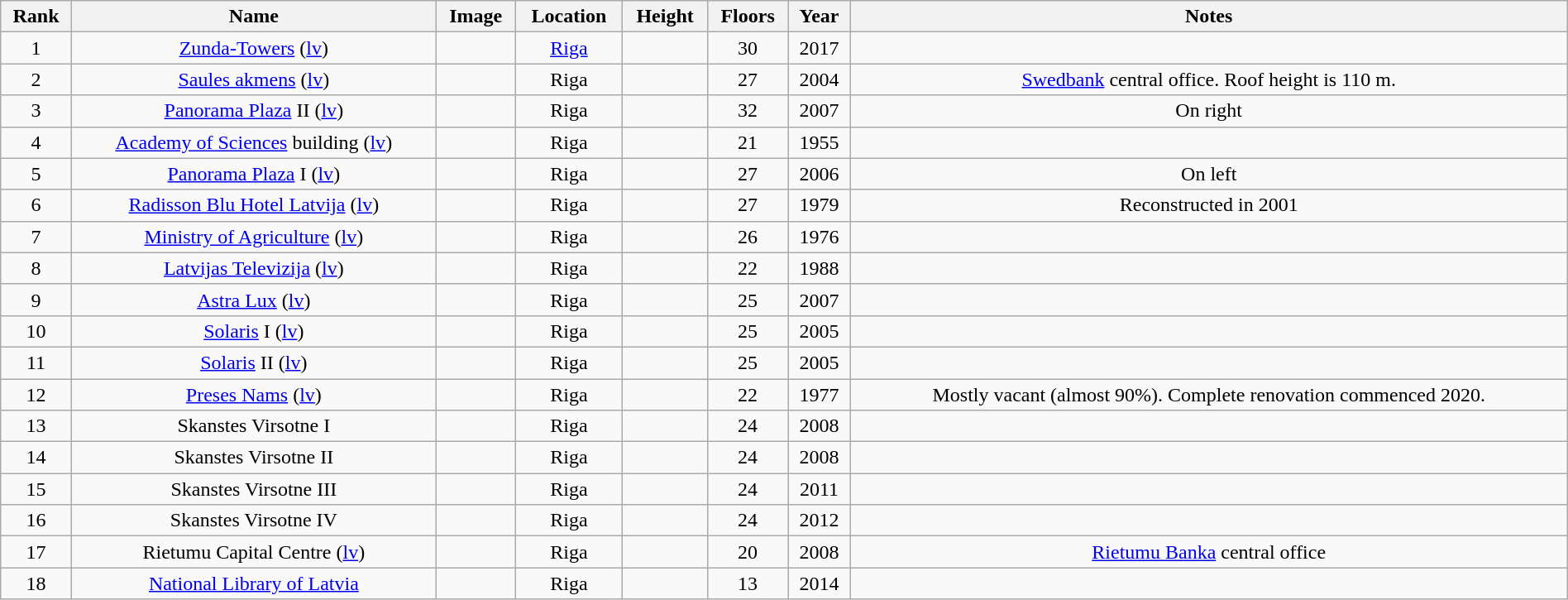<table class="wikitable sortable" style="width:100%; text-align: center">
<tr>
<th>Rank</th>
<th>Name</th>
<th class="unsortable">Image</th>
<th>Location</th>
<th>Height</th>
<th>Floors</th>
<th>Year</th>
<th class="unsortable">Notes</th>
</tr>
<tr>
<td>1</td>
<td><a href='#'>Zunda-Towers</a> (<a href='#'>lv</a>)</td>
<td></td>
<td><a href='#'>Riga</a></td>
<td></td>
<td>30</td>
<td>2017</td>
<td></td>
</tr>
<tr>
<td>2</td>
<td><a href='#'>Saules akmens</a> (<a href='#'>lv</a>)</td>
<td></td>
<td>Riga</td>
<td></td>
<td>27</td>
<td>2004</td>
<td><a href='#'>Swedbank</a> central office. Roof height is 110 m.</td>
</tr>
<tr>
<td>3</td>
<td><a href='#'>Panorama Plaza</a> II (<a href='#'>lv</a>)</td>
<td></td>
<td>Riga</td>
<td></td>
<td>32</td>
<td>2007</td>
<td>On right</td>
</tr>
<tr>
<td>4</td>
<td><a href='#'>Academy of Sciences</a> building (<a href='#'>lv</a>)</td>
<td></td>
<td>Riga</td>
<td></td>
<td>21</td>
<td>1955</td>
<td></td>
</tr>
<tr>
<td>5</td>
<td><a href='#'>Panorama Plaza</a> I (<a href='#'>lv</a>)</td>
<td></td>
<td>Riga</td>
<td></td>
<td>27</td>
<td>2006</td>
<td>On left</td>
</tr>
<tr>
<td>6</td>
<td><a href='#'>Radisson Blu Hotel Latvija</a> (<a href='#'>lv</a>)</td>
<td></td>
<td>Riga</td>
<td></td>
<td>27</td>
<td>1979</td>
<td>Reconstructed in 2001</td>
</tr>
<tr>
<td>7</td>
<td><a href='#'>Ministry of Agriculture</a> (<a href='#'>lv</a>)</td>
<td></td>
<td>Riga</td>
<td></td>
<td>26</td>
<td>1976</td>
<td></td>
</tr>
<tr>
<td>8</td>
<td><a href='#'>Latvijas Televizija</a> (<a href='#'>lv</a>)</td>
<td></td>
<td>Riga</td>
<td></td>
<td>22</td>
<td>1988</td>
<td></td>
</tr>
<tr>
<td>9</td>
<td><a href='#'>Astra Lux</a> (<a href='#'>lv</a>)</td>
<td></td>
<td>Riga</td>
<td></td>
<td>25</td>
<td>2007</td>
<td></td>
</tr>
<tr>
<td>10</td>
<td><a href='#'>Solaris</a> I (<a href='#'>lv</a>)</td>
<td></td>
<td>Riga</td>
<td></td>
<td>25</td>
<td>2005</td>
<td></td>
</tr>
<tr>
<td>11</td>
<td><a href='#'>Solaris</a> II (<a href='#'>lv</a>)</td>
<td></td>
<td>Riga</td>
<td></td>
<td>25</td>
<td>2005</td>
<td></td>
</tr>
<tr>
<td>12</td>
<td><a href='#'>Preses Nams</a> (<a href='#'>lv</a>)</td>
<td></td>
<td>Riga</td>
<td></td>
<td>22</td>
<td>1977</td>
<td>Mostly vacant (almost 90%). Complete renovation commenced 2020.</td>
</tr>
<tr>
<td>13</td>
<td>Skanstes Virsotne I</td>
<td></td>
<td>Riga</td>
<td></td>
<td>24</td>
<td>2008</td>
<td></td>
</tr>
<tr>
<td>14</td>
<td>Skanstes Virsotne II</td>
<td></td>
<td>Riga</td>
<td></td>
<td>24</td>
<td>2008</td>
<td></td>
</tr>
<tr>
<td>15</td>
<td>Skanstes Virsotne III</td>
<td></td>
<td>Riga</td>
<td></td>
<td>24</td>
<td>2011</td>
<td></td>
</tr>
<tr>
<td>16</td>
<td>Skanstes Virsotne IV</td>
<td></td>
<td>Riga</td>
<td></td>
<td>24</td>
<td>2012</td>
<td></td>
</tr>
<tr>
<td>17</td>
<td>Rietumu Capital Centre (<a href='#'>lv</a>)</td>
<td></td>
<td>Riga</td>
<td></td>
<td>20</td>
<td>2008</td>
<td><a href='#'>Rietumu Banka</a> central office</td>
</tr>
<tr>
<td>18</td>
<td><a href='#'>National Library of Latvia</a></td>
<td></td>
<td>Riga</td>
<td></td>
<td>13</td>
<td>2014</td>
<td></td>
</tr>
</table>
